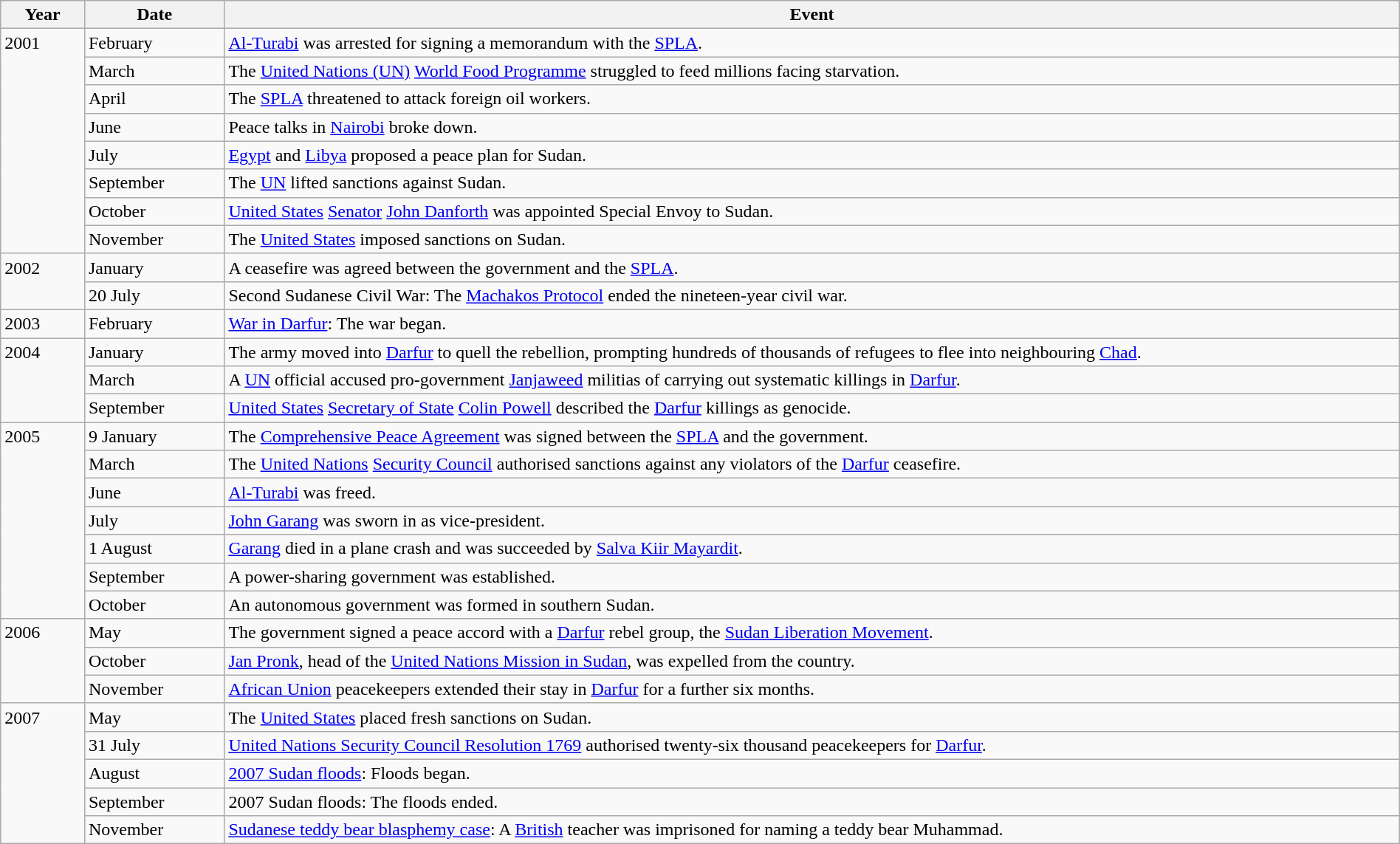<table class="wikitable" width="100%">
<tr>
<th style="width:6%">Year</th>
<th style="width:10%">Date</th>
<th>Event</th>
</tr>
<tr>
<td rowspan="8" valign="top">2001</td>
<td>February</td>
<td><a href='#'>Al-Turabi</a> was arrested for signing a memorandum with the <a href='#'>SPLA</a>.</td>
</tr>
<tr>
<td>March</td>
<td>The <a href='#'>United Nations (UN)</a> <a href='#'>World Food Programme</a> struggled to feed millions facing starvation.</td>
</tr>
<tr>
<td>April</td>
<td>The <a href='#'>SPLA</a> threatened to attack foreign oil workers.</td>
</tr>
<tr>
<td>June</td>
<td>Peace talks in <a href='#'>Nairobi</a> broke down.</td>
</tr>
<tr>
<td>July</td>
<td><a href='#'>Egypt</a> and <a href='#'>Libya</a> proposed a peace plan for Sudan.</td>
</tr>
<tr>
<td>September</td>
<td>The <a href='#'>UN</a> lifted sanctions against Sudan.</td>
</tr>
<tr>
<td>October</td>
<td><a href='#'>United States</a> <a href='#'>Senator</a> <a href='#'>John Danforth</a> was appointed Special Envoy to Sudan.</td>
</tr>
<tr>
<td>November</td>
<td>The <a href='#'>United States</a> imposed sanctions on Sudan.</td>
</tr>
<tr>
<td rowspan="2" valign="top">2002</td>
<td>January</td>
<td>A ceasefire was agreed between the government and the <a href='#'>SPLA</a>.</td>
</tr>
<tr>
<td>20 July</td>
<td>Second Sudanese Civil War: The <a href='#'>Machakos Protocol</a> ended the nineteen-year civil war.</td>
</tr>
<tr>
<td>2003</td>
<td>February</td>
<td><a href='#'>War in Darfur</a>: The war began.</td>
</tr>
<tr>
<td rowspan="3" valign="top">2004</td>
<td>January</td>
<td>The army moved into <a href='#'>Darfur</a> to quell the rebellion, prompting hundreds of thousands of refugees to flee into neighbouring <a href='#'>Chad</a>.</td>
</tr>
<tr>
<td>March</td>
<td>A <a href='#'>UN</a> official accused pro-government <a href='#'>Janjaweed</a> militias of carrying out systematic killings in <a href='#'>Darfur</a>.</td>
</tr>
<tr>
<td>September</td>
<td><a href='#'>United States</a> <a href='#'>Secretary of State</a> <a href='#'>Colin Powell</a> described the <a href='#'>Darfur</a> killings as genocide.</td>
</tr>
<tr>
<td rowspan="7" valign="top">2005</td>
<td>9 January</td>
<td>The <a href='#'>Comprehensive Peace Agreement</a> was signed between the <a href='#'>SPLA</a> and the government.</td>
</tr>
<tr>
<td>March</td>
<td>The <a href='#'>United Nations</a> <a href='#'>Security Council</a> authorised sanctions against any violators of the <a href='#'>Darfur</a> ceasefire.</td>
</tr>
<tr>
<td>June</td>
<td><a href='#'>Al-Turabi</a> was freed.</td>
</tr>
<tr>
<td>July</td>
<td><a href='#'>John Garang</a> was sworn in as vice-president.</td>
</tr>
<tr>
<td>1 August</td>
<td><a href='#'>Garang</a> died in a plane crash and was succeeded by <a href='#'>Salva Kiir Mayardit</a>.</td>
</tr>
<tr>
<td>September</td>
<td>A power-sharing government was established.</td>
</tr>
<tr>
<td>October</td>
<td>An autonomous government was formed in southern Sudan.</td>
</tr>
<tr>
<td rowspan="3" valign="top">2006</td>
<td>May</td>
<td>The government signed a peace accord with a <a href='#'>Darfur</a> rebel group, the <a href='#'>Sudan Liberation Movement</a>.</td>
</tr>
<tr>
<td>October</td>
<td><a href='#'>Jan Pronk</a>, head of the <a href='#'>United Nations Mission in Sudan</a>, was expelled from the country.</td>
</tr>
<tr>
<td>November</td>
<td><a href='#'>African Union</a> peacekeepers extended their stay in <a href='#'>Darfur</a> for a further six months.</td>
</tr>
<tr>
<td rowspan="5" valign="top">2007</td>
<td>May</td>
<td>The <a href='#'>United States</a> placed fresh sanctions on Sudan.</td>
</tr>
<tr>
<td>31 July</td>
<td><a href='#'>United Nations Security Council Resolution 1769</a> authorised twenty-six thousand peacekeepers for <a href='#'>Darfur</a>.</td>
</tr>
<tr>
<td>August</td>
<td><a href='#'>2007 Sudan floods</a>: Floods began.</td>
</tr>
<tr>
<td>September</td>
<td>2007 Sudan floods: The floods ended.</td>
</tr>
<tr>
<td>November</td>
<td><a href='#'>Sudanese teddy bear blasphemy case</a>: A <a href='#'>British</a> teacher was imprisoned for naming a teddy bear Muhammad.</td>
</tr>
</table>
